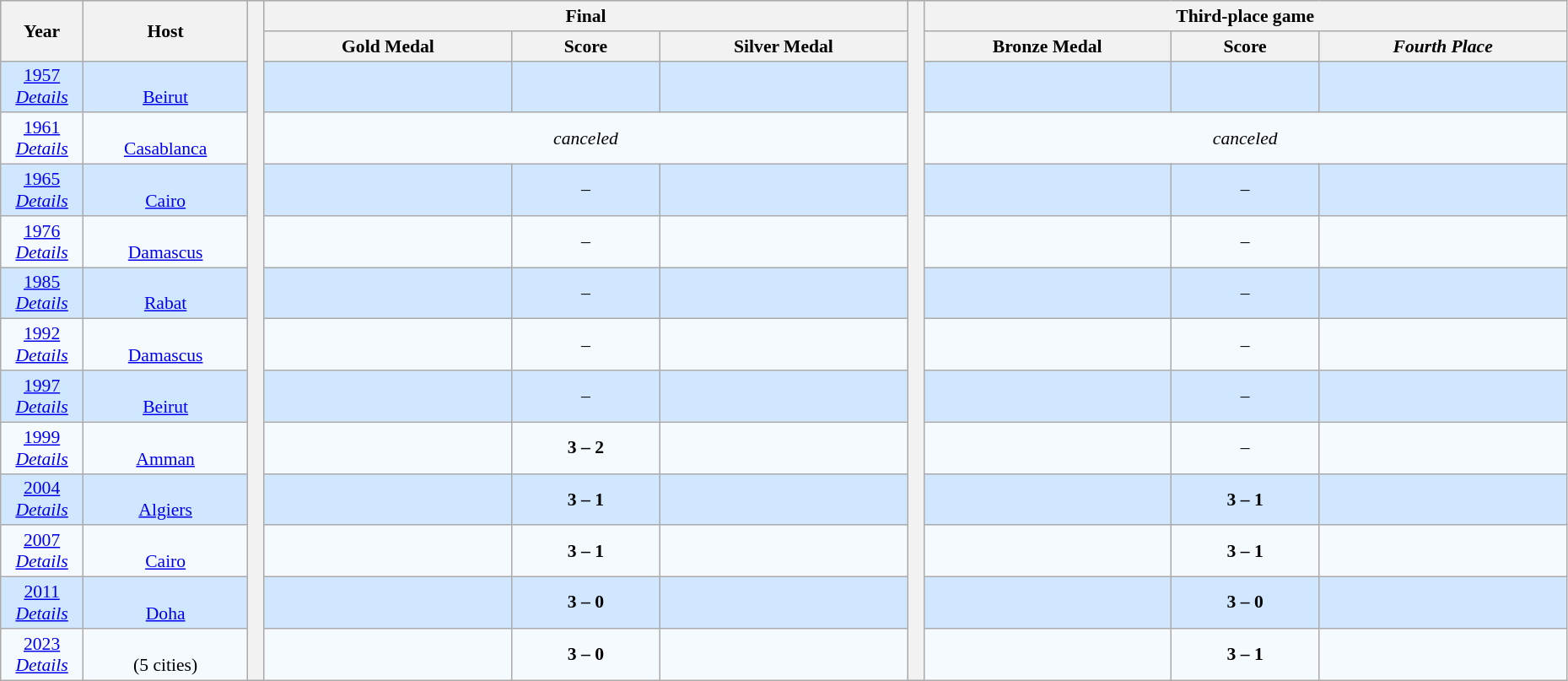<table class="wikitable" style="font-size:90%; width: 98%; text-align: center;">
<tr bgcolor=#C1D8FF>
<th rowspan=2 width=5%>Year</th>
<th rowspan=2 width=10%>Host</th>
<th width=1% rowspan=14 bgcolor=ffffff></th>
<th colspan=3>Final</th>
<th width=1% rowspan=14 bgcolor=ffffff></th>
<th colspan=3>Third-place game</th>
</tr>
<tr bgcolor=#EFEFEF>
<th width=15%>Gold Medal</th>
<th width=9%>Score</th>
<th width=15%>Silver Medal</th>
<th width=15%>Bronze Medal</th>
<th width=9%>Score</th>
<th width=15%><em>Fourth Place</em></th>
</tr>
<tr bgcolor=#D0E7FF>
<td><a href='#'>1957</a> <br> <em><a href='#'>Details</a></em></td>
<td><br> <a href='#'>Beirut</a></td>
<td><strong></strong></td>
<td></td>
<td></td>
<td></td>
<td></td>
<td></td>
</tr>
<tr bgcolor=#F5FAFF>
<td><a href='#'>1961</a> <br> <em><a href='#'>Details</a></em></td>
<td><br> <a href='#'>Casablanca</a></td>
<td colspan=3><em>canceled</em></td>
<td colspan=3><em>canceled</em></td>
</tr>
<tr bgcolor=#D0E7FF>
<td><a href='#'>1965</a> <br> <em><a href='#'>Details</a></em></td>
<td><br> <a href='#'>Cairo</a></td>
<td><strong></strong></td>
<td>–</td>
<td></td>
<td></td>
<td>–</td>
<td></td>
</tr>
<tr bgcolor=#F5FAFF>
<td><a href='#'>1976</a> <br> <em><a href='#'>Details</a></em></td>
<td><br> <a href='#'>Damascus</a></td>
<td></td>
<td>–</td>
<td></td>
<td></td>
<td>–</td>
<td></td>
</tr>
<tr bgcolor=#D0E7FF>
<td><a href='#'>1985</a> <br> <em><a href='#'>Details</a></em></td>
<td><br> <a href='#'>Rabat</a></td>
<td><strong></strong></td>
<td>–</td>
<td></td>
<td></td>
<td>–</td>
<td></td>
</tr>
<tr bgcolor=#F5FAFF>
<td><a href='#'>1992</a> <br> <em><a href='#'>Details</a></em></td>
<td><br> <a href='#'>Damascus</a></td>
<td></td>
<td>–</td>
<td></td>
<td></td>
<td>–</td>
<td></td>
</tr>
<tr bgcolor=#D0E7FF>
<td><a href='#'>1997</a> <br> <em><a href='#'>Details</a></em></td>
<td><br> <a href='#'>Beirut</a></td>
<td><strong></strong></td>
<td>–</td>
<td></td>
<td></td>
<td>–</td>
<td></td>
</tr>
<tr bgcolor=#F5FAFF>
<td><a href='#'>1999</a> <br> <em><a href='#'>Details</a></em></td>
<td><br> <a href='#'>Amman</a></td>
<td><strong></strong></td>
<td><strong>3 – 2</strong></td>
<td></td>
<td></td>
<td>–</td>
<td></td>
</tr>
<tr bgcolor=#D0E7FF>
<td><a href='#'>2004</a> <br> <em><a href='#'>Details</a></em></td>
<td><br> <a href='#'>Algiers</a></td>
<td><strong></strong></td>
<td><strong>3 – 1</strong></td>
<td></td>
<td></td>
<td><strong>3 – 1</strong></td>
<td></td>
</tr>
<tr bgcolor=#F5FAFF>
<td><a href='#'>2007</a> <br> <em><a href='#'>Details</a></em></td>
<td><br> <a href='#'>Cairo</a></td>
<td><strong></strong></td>
<td><strong>3 – 1</strong></td>
<td></td>
<td></td>
<td><strong>3 – 1</strong></td>
<td></td>
</tr>
<tr bgcolor=#D0E7FF>
<td><a href='#'>2011</a> <br> <em><a href='#'>Details</a></em></td>
<td><br> <a href='#'>Doha</a></td>
<td><strong></strong></td>
<td><strong>3 – 0</strong></td>
<td></td>
<td></td>
<td><strong>3 – 0</strong></td>
<td></td>
</tr>
<tr bgcolor=#F5FAFF>
<td><a href='#'>2023</a> <br> <em><a href='#'>Details</a></em></td>
<td><br>(5 cities)</td>
<td><strong></strong></td>
<td><strong>3 – 0</strong></td>
<td></td>
<td></td>
<td><strong>3 – 1</strong></td>
<td></td>
</tr>
</table>
